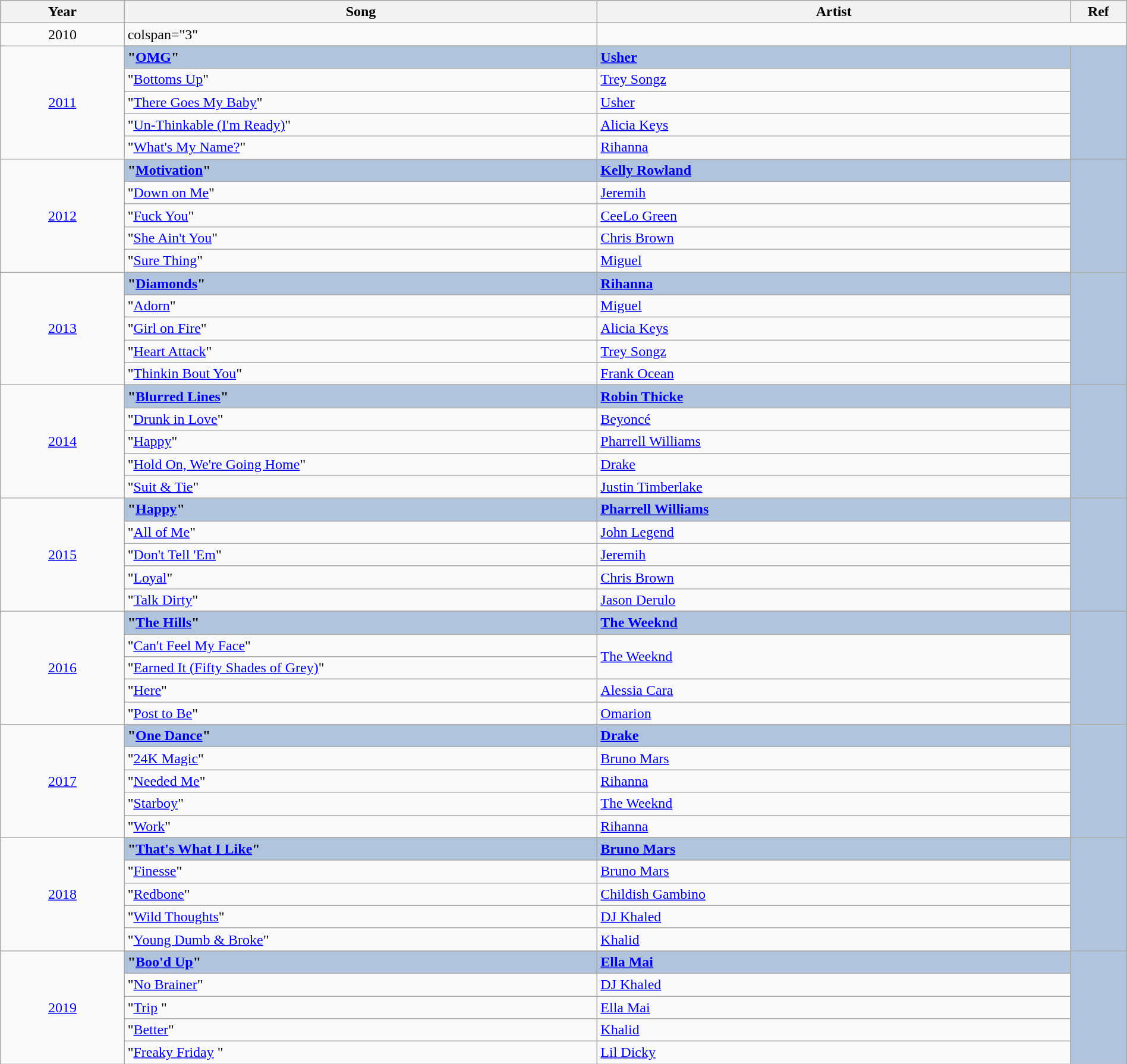<table class="wikitable" style="width:100%;">
<tr style="background:#bebebe;">
<th style="width:11%;">Year</th>
<th style="width:42%;">Song</th>
<th style="width:42%;">Artist</th>
<th style="width:5%;">Ref</th>
</tr>
<tr>
<td align="center">2010</td>
<td>colspan="3" </td>
</tr>
<tr>
<td rowspan="6" align="center"><a href='#'>2011</a></td>
</tr>
<tr style="background:#B0C4DE">
<td><strong>"<a href='#'>OMG</a>"</strong></td>
<td><strong><a href='#'>Usher</a> </strong></td>
<td rowspan="6" align="center"></td>
</tr>
<tr>
<td>"<a href='#'>Bottoms Up</a>"</td>
<td><a href='#'>Trey Songz</a> </td>
</tr>
<tr>
<td>"<a href='#'>There Goes My Baby</a>"</td>
<td><a href='#'>Usher</a></td>
</tr>
<tr>
<td>"<a href='#'>Un-Thinkable (I'm Ready)</a>"</td>
<td><a href='#'>Alicia Keys</a></td>
</tr>
<tr>
<td>"<a href='#'>What's My Name?</a>"</td>
<td><a href='#'>Rihanna</a> </td>
</tr>
<tr>
<td rowspan="6" align="center"><a href='#'>2012</a></td>
</tr>
<tr style="background:#B0C4DE">
<td><strong>"<a href='#'>Motivation</a>"</strong></td>
<td><strong><a href='#'>Kelly Rowland</a> </strong></td>
<td rowspan="6" align="center"></td>
</tr>
<tr>
<td>"<a href='#'>Down on Me</a>"</td>
<td><a href='#'>Jeremih</a> </td>
</tr>
<tr>
<td>"<a href='#'>Fuck You</a>"</td>
<td><a href='#'>CeeLo Green</a></td>
</tr>
<tr>
<td>"<a href='#'>She Ain't You</a>"</td>
<td><a href='#'>Chris Brown</a></td>
</tr>
<tr>
<td>"<a href='#'>Sure Thing</a>"</td>
<td><a href='#'>Miguel</a></td>
</tr>
<tr>
<td rowspan="6" align="center"><a href='#'>2013</a></td>
</tr>
<tr style="background:#B0C4DE">
<td><strong>"<a href='#'>Diamonds</a>"</strong></td>
<td><strong><a href='#'>Rihanna</a></strong></td>
<td rowspan="6" align="center"></td>
</tr>
<tr>
<td>"<a href='#'>Adorn</a>"</td>
<td><a href='#'>Miguel</a></td>
</tr>
<tr>
<td>"<a href='#'>Girl on Fire</a>"</td>
<td><a href='#'>Alicia Keys</a> </td>
</tr>
<tr>
<td>"<a href='#'>Heart Attack</a>"</td>
<td><a href='#'>Trey Songz</a></td>
</tr>
<tr>
<td>"<a href='#'>Thinkin Bout You</a>"</td>
<td><a href='#'>Frank Ocean</a></td>
</tr>
<tr>
<td rowspan="6" align="center"><a href='#'>2014</a></td>
</tr>
<tr style="background:#B0C4DE">
<td><strong>"<a href='#'>Blurred Lines</a>"</strong></td>
<td><strong><a href='#'>Robin Thicke</a> </strong></td>
<td rowspan="6" align="center"></td>
</tr>
<tr>
<td>"<a href='#'>Drunk in Love</a>"</td>
<td><a href='#'>Beyoncé</a> </td>
</tr>
<tr>
<td>"<a href='#'>Happy</a>"</td>
<td><a href='#'>Pharrell Williams</a></td>
</tr>
<tr>
<td>"<a href='#'>Hold On, We're Going Home</a>"</td>
<td><a href='#'>Drake</a> </td>
</tr>
<tr>
<td>"<a href='#'>Suit & Tie</a>"</td>
<td><a href='#'>Justin Timberlake</a> </td>
</tr>
<tr>
<td rowspan="6" align="center"><a href='#'>2015</a></td>
</tr>
<tr style="background:#B0C4DE">
<td><strong>"<a href='#'>Happy</a>"</strong></td>
<td><strong><a href='#'>Pharrell Williams</a></strong></td>
<td rowspan="6" align="center"></td>
</tr>
<tr>
<td>"<a href='#'>All of Me</a>"</td>
<td><a href='#'>John Legend</a></td>
</tr>
<tr>
<td>"<a href='#'>Don't Tell 'Em</a>"</td>
<td><a href='#'>Jeremih</a> </td>
</tr>
<tr>
<td>"<a href='#'>Loyal</a>"</td>
<td><a href='#'>Chris Brown</a> </td>
</tr>
<tr>
<td>"<a href='#'>Talk Dirty</a>"</td>
<td><a href='#'>Jason Derulo</a> </td>
</tr>
<tr>
<td rowspan="6" align="center"><a href='#'>2016</a></td>
</tr>
<tr style="background:#B0C4DE">
<td><strong>"<a href='#'>The Hills</a>"</strong></td>
<td><strong><a href='#'>The Weeknd</a></strong></td>
<td rowspan="6" align="center"></td>
</tr>
<tr>
<td>"<a href='#'>Can't Feel My Face</a>"</td>
<td rowspan="2"><a href='#'>The Weeknd</a></td>
</tr>
<tr>
<td>"<a href='#'>Earned It (Fifty Shades of Grey)</a>"</td>
</tr>
<tr>
<td>"<a href='#'>Here</a>"</td>
<td><a href='#'>Alessia Cara</a></td>
</tr>
<tr>
<td>"<a href='#'>Post to Be</a>"</td>
<td><a href='#'>Omarion</a> </td>
</tr>
<tr>
<td rowspan="6" align="center"><a href='#'>2017</a></td>
</tr>
<tr style="background:#B0C4DE">
<td><strong>"<a href='#'>One Dance</a>"</strong></td>
<td><strong><a href='#'>Drake</a> </strong></td>
<td rowspan="6" align="center"></td>
</tr>
<tr>
<td>"<a href='#'>24K Magic</a>"</td>
<td><a href='#'>Bruno Mars</a></td>
</tr>
<tr>
<td>"<a href='#'>Needed Me</a>"</td>
<td><a href='#'>Rihanna</a></td>
</tr>
<tr>
<td>"<a href='#'>Starboy</a>"</td>
<td><a href='#'>The Weeknd</a> </td>
</tr>
<tr>
<td>"<a href='#'>Work</a>"</td>
<td><a href='#'>Rihanna</a> </td>
</tr>
<tr>
<td rowspan="6" align="center"><a href='#'>2018</a></td>
</tr>
<tr style="background:#B0C4DE">
<td><strong>"<a href='#'>That's What I Like</a>"</strong></td>
<td><strong><a href='#'>Bruno Mars</a></strong></td>
<td rowspan="6" align="center"></td>
</tr>
<tr>
<td>"<a href='#'>Finesse</a>"</td>
<td><a href='#'>Bruno Mars</a> </td>
</tr>
<tr>
<td>"<a href='#'>Redbone</a>"</td>
<td><a href='#'>Childish Gambino</a></td>
</tr>
<tr>
<td>"<a href='#'>Wild Thoughts</a>"</td>
<td><a href='#'>DJ Khaled</a> </td>
</tr>
<tr>
<td>"<a href='#'>Young Dumb & Broke</a>"</td>
<td><a href='#'>Khalid</a></td>
</tr>
<tr>
<td rowspan="6" align="center"><a href='#'>2019</a></td>
</tr>
<tr style="background:#B0C4DE">
<td><strong>"<a href='#'>Boo'd Up</a>"</strong></td>
<td><strong><a href='#'>Ella Mai</a></strong></td>
<td rowspan="6" align="center"></td>
</tr>
<tr>
<td>"<a href='#'>No Brainer</a>"</td>
<td><a href='#'>DJ Khaled</a> </td>
</tr>
<tr>
<td>"<a href='#'>Trip</a> "</td>
<td><a href='#'>Ella Mai</a></td>
</tr>
<tr>
<td>"<a href='#'>Better</a>"</td>
<td><a href='#'>Khalid</a></td>
</tr>
<tr>
<td>"<a href='#'>Freaky Friday</a> "</td>
<td><a href='#'>Lil Dicky</a> </td>
</tr>
</table>
